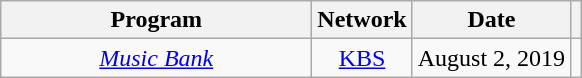<table class="sortable wikitable" style="text-align:center;">
<tr>
<th width="200">Program</th>
<th>Network</th>
<th>Date</th>
<th></th>
</tr>
<tr>
<td><em><a href='#'>Music Bank</a></em></td>
<td><a href='#'>KBS</a></td>
<td>August 2, 2019</td>
<td></td>
</tr>
</table>
